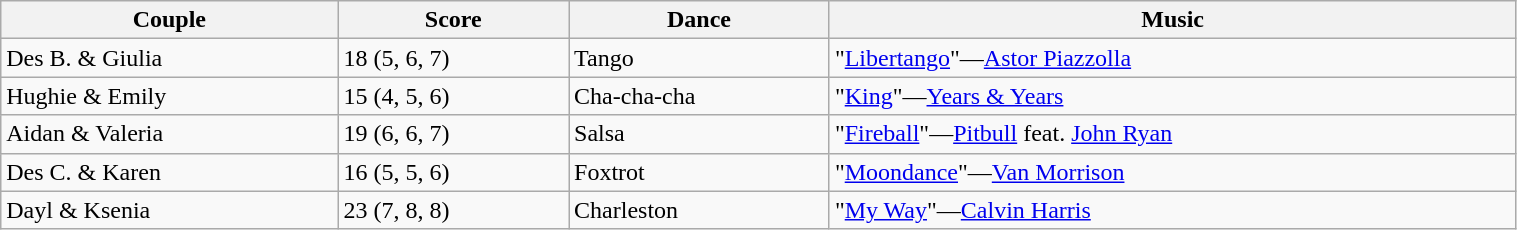<table class="wikitable" style="width:80%;">
<tr>
<th>Couple</th>
<th>Score</th>
<th>Dance</th>
<th>Music</th>
</tr>
<tr>
<td>Des B. & Giulia</td>
<td>18 (5, 6, 7)</td>
<td>Tango</td>
<td>"<a href='#'>Libertango</a>"—<a href='#'>Astor Piazzolla</a></td>
</tr>
<tr>
<td>Hughie & Emily</td>
<td>15 (4, 5, 6)</td>
<td>Cha-cha-cha</td>
<td>"<a href='#'>King</a>"—<a href='#'>Years & Years</a></td>
</tr>
<tr>
<td>Aidan & Valeria</td>
<td>19 (6, 6, 7)</td>
<td>Salsa</td>
<td>"<a href='#'>Fireball</a>"—<a href='#'>Pitbull</a> feat. <a href='#'>John Ryan</a></td>
</tr>
<tr>
<td>Des C. & Karen</td>
<td>16 (5, 5, 6)</td>
<td>Foxtrot</td>
<td>"<a href='#'>Moondance</a>"—<a href='#'>Van Morrison</a></td>
</tr>
<tr>
<td>Dayl & Ksenia</td>
<td>23 (7, 8, 8)</td>
<td>Charleston</td>
<td>"<a href='#'>My Way</a>"—<a href='#'>Calvin Harris</a></td>
</tr>
</table>
